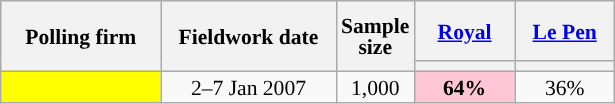<table class="wikitable sortable" style="text-align:center;font-size:90%;line-height:14px;">
<tr style="height:40px;">
<th style="width:100px;" rowspan="2">Polling firm</th>
<th style="width:110px;" rowspan="2">Fieldwork date</th>
<th style="width:35px;" rowspan="2">Sample<br>size</th>
<th class="unsortable" style="width:60px;"><a href='#'>Royal</a><br></th>
<th class="unsortable" style="width:60px;"><a href='#'>Le Pen</a><br></th>
</tr>
<tr>
<th style="background:"></th>
<th style="background:"></th>
</tr>
<tr>
<td style="background:yellow;"></td>
<td data-sort-value="2007-01-07">2–7 Jan 2007</td>
<td>1,000</td>
<td style="background:#FFC6D5;"><strong>64%</strong></td>
<td>36%</td>
</tr>
</table>
